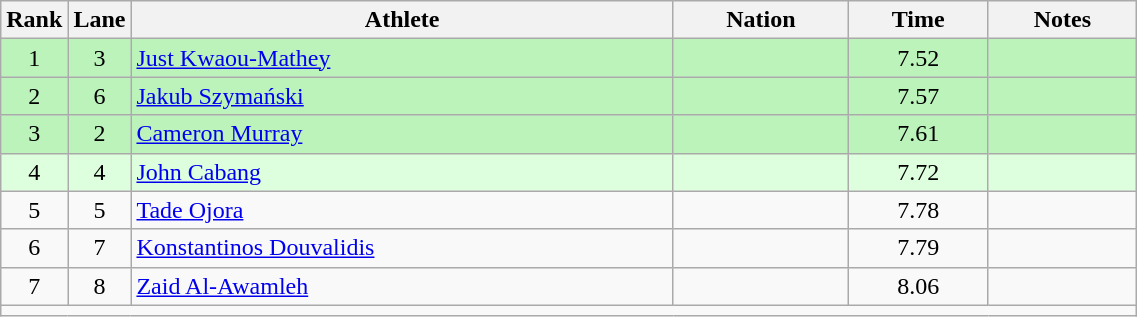<table class="wikitable sortable" style="text-align:center;width: 60%;">
<tr>
<th scope="col" style="width: 10px;">Rank</th>
<th scope="col" style="width: 10px;">Lane</th>
<th scope="col">Athlete</th>
<th scope="col">Nation</th>
<th scope="col">Time</th>
<th scope="col">Notes</th>
</tr>
<tr bgcolor=bbf3bb>
<td>1</td>
<td>3</td>
<td align=left><a href='#'>Just Kwaou-Mathey</a></td>
<td align=left></td>
<td>7.52</td>
<td></td>
</tr>
<tr bgcolor=bbf3bb>
<td>2</td>
<td>6</td>
<td align=left><a href='#'>Jakub Szymański</a></td>
<td align=left></td>
<td>7.57</td>
<td></td>
</tr>
<tr bgcolor=bbf3bb>
<td>3</td>
<td>2</td>
<td align=left><a href='#'>Cameron Murray</a></td>
<td align=left></td>
<td>7.61</td>
<td></td>
</tr>
<tr bgcolor=ddffdd>
<td>4</td>
<td>4</td>
<td align=left><a href='#'>John Cabang</a></td>
<td align=left></td>
<td>7.72</td>
<td></td>
</tr>
<tr>
<td>5</td>
<td>5</td>
<td align=left><a href='#'>Tade Ojora</a></td>
<td align=left></td>
<td>7.78</td>
<td></td>
</tr>
<tr>
<td>6</td>
<td>7</td>
<td align=left><a href='#'>Konstantinos Douvalidis</a></td>
<td align=left></td>
<td>7.79</td>
<td></td>
</tr>
<tr>
<td>7</td>
<td>8</td>
<td align=left><a href='#'>Zaid Al-Awamleh</a></td>
<td align=left></td>
<td>8.06</td>
<td></td>
</tr>
<tr class="sortbottom">
<td colspan="6"></td>
</tr>
</table>
